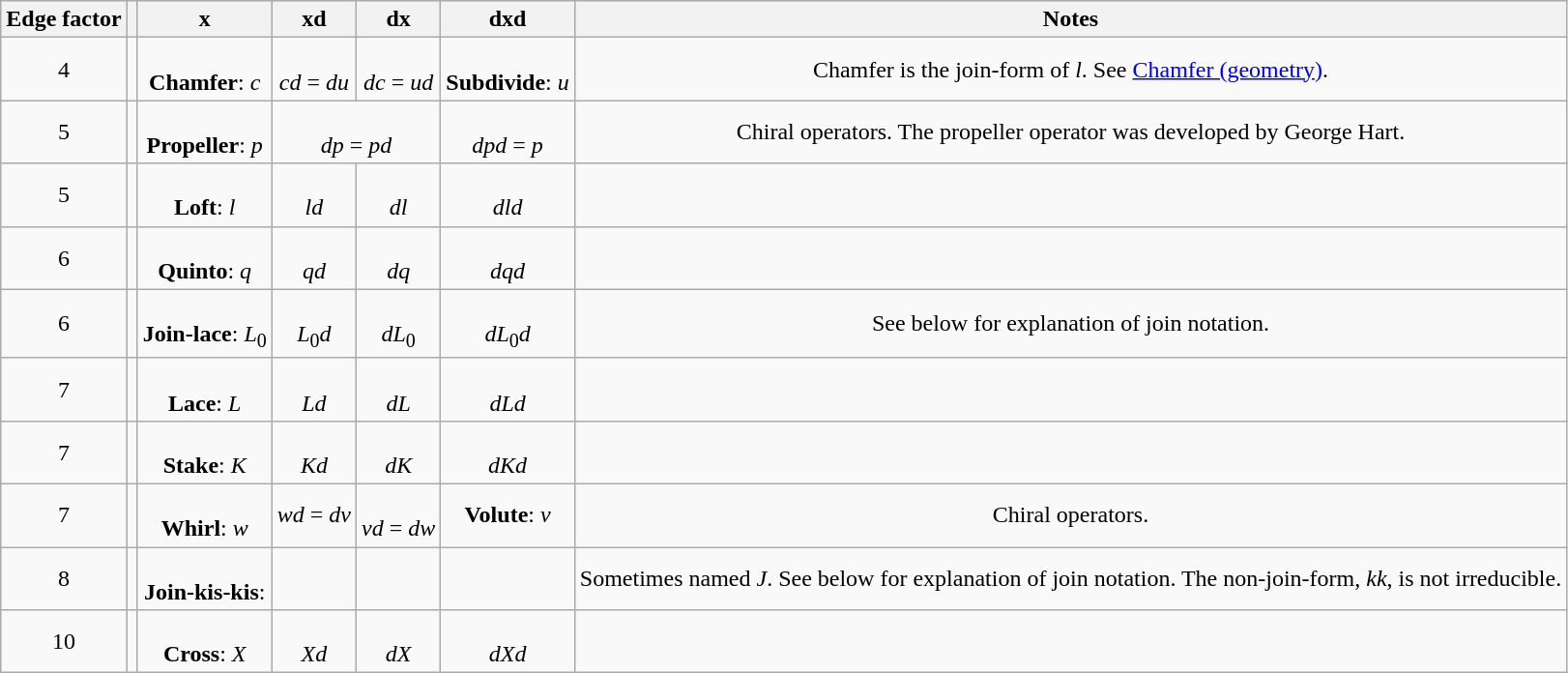<table class="wikitable sortable" style="text-align: center">
<tr>
<th>Edge factor</th>
<th></th>
<th>x</th>
<th>xd</th>
<th>dx</th>
<th>dxd</th>
<th>Notes</th>
</tr>
<tr>
<td>4</td>
<td></td>
<td><br><strong>Chamfer</strong>: <em>c</em></td>
<td><br><em>cd</em> = <em>du</em></td>
<td><br> <em>dc</em> = <em>ud</em></td>
<td><br><strong>Subdivide</strong>: <em>u</em></td>
<td>Chamfer is the join-form of <em>l</em>. See <a href='#'>Chamfer (geometry)</a>.</td>
</tr>
<tr>
<td>5</td>
<td></td>
<td><br><strong>Propeller</strong>: <em>p</em></td>
<td colspan="2"><br><em>dp</em> = <em>pd</em></td>
<td><br><em>dpd</em> = <em>p</em></td>
<td>Chiral operators. The propeller operator was developed by George Hart.</td>
</tr>
<tr>
<td>5</td>
<td></td>
<td><br><strong>Loft</strong>: <em>l</em></td>
<td><br><em>ld</em></td>
<td><br> <em>dl</em></td>
<td><br><em>dld</em></td>
<td></td>
</tr>
<tr>
<td>6</td>
<td></td>
<td><br><strong>Quinto</strong>: <em>q</em></td>
<td><br><em>qd</em></td>
<td><br> <em>dq</em></td>
<td><br><em>dqd</em></td>
<td></td>
</tr>
<tr>
<td>6</td>
<td></td>
<td><br><strong>Join-lace</strong>: <em>L</em><sub>0</sub></td>
<td><br><em>L</em><sub>0</sub><em>d</em></td>
<td><br><em>dL</em><sub>0</sub></td>
<td><br><em>dL</em><sub>0</sub><em>d</em></td>
<td>See below for explanation of join notation.</td>
</tr>
<tr>
<td>7</td>
<td></td>
<td><br><strong>Lace</strong>: <em>L</em></td>
<td><br><em>Ld</em></td>
<td><br> <em>dL</em></td>
<td><br><em>dLd</em></td>
<td></td>
</tr>
<tr>
<td>7</td>
<td></td>
<td><br><strong>Stake</strong>: <em>K</em></td>
<td><br><em>Kd</em></td>
<td><br> <em>dK</em></td>
<td><br><em>dKd</em></td>
<td></td>
</tr>
<tr>
<td>7</td>
<td></td>
<td><br><strong>Whirl</strong>: <em>w</em></td>
<td><em>wd</em> = <em>dv</em></td>
<td><br><em>vd</em> = <em>dw</em></td>
<td><strong>Volute</strong>: <em>v</em></td>
<td>Chiral operators.</td>
</tr>
<tr>
<td>8</td>
<td></td>
<td><br><strong>Join-kis-kis</strong>: </td>
<td><br>  </td>
<td><br>  </td>
<td><br> </td>
<td>Sometimes named <em>J</em>. See below for explanation of join notation. The non-join-form, <em>kk</em>, is not irreducible.</td>
</tr>
<tr>
<td>10</td>
<td></td>
<td><br><strong>Cross</strong>: <em>X</em></td>
<td><br><em>Xd</em></td>
<td><br> <em>dX</em></td>
<td><br><em>dXd</em></td>
<td></td>
</tr>
</table>
